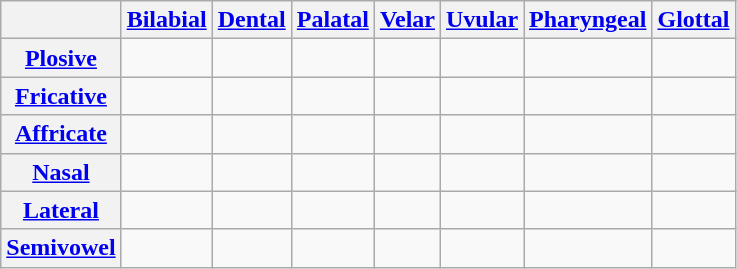<table class="wikitable" style="text-align:center;">
<tr>
<th> </th>
<th><a href='#'>Bilabial</a></th>
<th><a href='#'>Dental</a></th>
<th><a href='#'>Palatal</a></th>
<th><a href='#'>Velar</a></th>
<th><a href='#'>Uvular</a></th>
<th><a href='#'>Pharyngeal</a></th>
<th><a href='#'>Glottal</a></th>
</tr>
<tr>
<th><a href='#'>Plosive</a></th>
<td></td>
<td></td>
<td></td>
<td></td>
<td></td>
<td></td>
<td></td>
</tr>
<tr>
<th><a href='#'>Fricative</a></th>
<td></td>
<td></td>
<td></td>
<td></td>
<td></td>
<td></td>
<td></td>
</tr>
<tr>
<th><a href='#'>Affricate</a></th>
<td></td>
<td></td>
<td></td>
<td></td>
<td></td>
<td></td>
<td></td>
</tr>
<tr>
<th><a href='#'>Nasal</a></th>
<td></td>
<td></td>
<td></td>
<td></td>
<td> </td>
<td> </td>
<td> </td>
</tr>
<tr>
<th><a href='#'>Lateral</a></th>
<td></td>
<td></td>
<td></td>
<td></td>
<td></td>
<td></td>
<td></td>
</tr>
<tr>
<th><a href='#'>Semivowel</a></th>
<td></td>
<td></td>
<td></td>
<td></td>
<td></td>
<td></td>
<td></td>
</tr>
</table>
